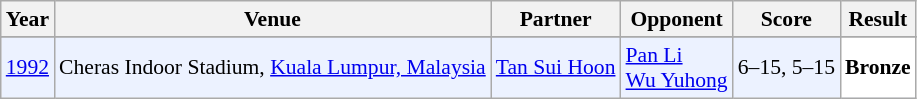<table class="sortable wikitable" style="font-size: 90%;">
<tr>
<th>Year</th>
<th>Venue</th>
<th>Partner</th>
<th>Opponent</th>
<th>Score</th>
<th>Result</th>
</tr>
<tr>
</tr>
<tr style="background:#ECF2FF">
<td align="center"><a href='#'>1992</a></td>
<td align="left">Cheras Indoor Stadium, <a href='#'>Kuala Lumpur, Malaysia</a></td>
<td align="left"> <a href='#'>Tan Sui Hoon</a></td>
<td align="left"> <a href='#'>Pan Li</a> <br>  <a href='#'>Wu Yuhong</a></td>
<td align="left">6–15, 5–15</td>
<td style="text-align:left; background:white"> <strong>Bronze</strong></td>
</tr>
</table>
